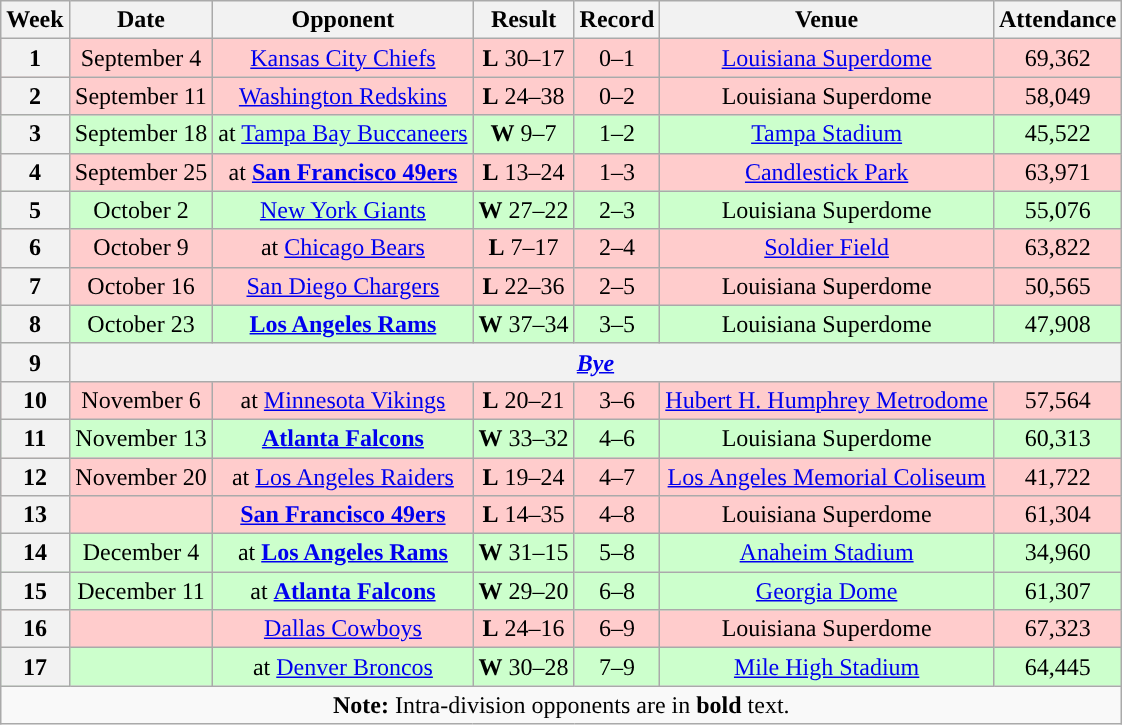<table class="wikitable"  style="text-align: center;">
<tr>
<th>Week</th>
<th>Date</th>
<th>Opponent</th>
<th>Result</th>
<th>Record</th>
<th>Venue</th>
<th>Attendance</th>
</tr>
<tr style="background:#fcc">
<th>1</th>
<td>September 4</td>
<td><a href='#'>Kansas City Chiefs</a></td>
<td><strong>L</strong> 30–17</td>
<td>0–1</td>
<td><a href='#'>Louisiana Superdome</a></td>
<td>69,362</td>
</tr>
<tr style="background:#fcc">
<th>2</th>
<td>September 11</td>
<td><a href='#'>Washington Redskins</a></td>
<td><strong>L</strong> 24–38</td>
<td>0–2</td>
<td>Louisiana Superdome</td>
<td>58,049</td>
</tr>
<tr style="background:#cfc">
<th>3</th>
<td>September 18</td>
<td>at <a href='#'>Tampa Bay Buccaneers</a></td>
<td><strong>W</strong> 9–7</td>
<td>1–2</td>
<td><a href='#'>Tampa Stadium</a></td>
<td>45,522</td>
</tr>
<tr style="background:#fcc">
<th>4</th>
<td>September 25</td>
<td>at <strong><a href='#'>San Francisco 49ers</a></strong></td>
<td><strong>L</strong> 13–24</td>
<td>1–3</td>
<td><a href='#'>Candlestick Park</a></td>
<td>63,971</td>
</tr>
<tr style="background:#cfc">
<th>5</th>
<td>October 2</td>
<td><a href='#'>New York Giants</a></td>
<td><strong>W</strong> 27–22</td>
<td>2–3</td>
<td>Louisiana Superdome</td>
<td>55,076</td>
</tr>
<tr style="background:#fcc">
<th>6</th>
<td>October 9</td>
<td>at <a href='#'>Chicago Bears</a></td>
<td><strong>L</strong> 7–17</td>
<td>2–4</td>
<td><a href='#'>Soldier Field</a></td>
<td>63,822</td>
</tr>
<tr style="background:#fcc">
<th>7</th>
<td>October 16</td>
<td><a href='#'>San Diego Chargers</a></td>
<td><strong>L</strong> 22–36</td>
<td>2–5</td>
<td>Louisiana Superdome</td>
<td>50,565</td>
</tr>
<tr style="background:#cfc">
<th>8</th>
<td>October 23</td>
<td><strong><a href='#'>Los Angeles Rams</a></strong></td>
<td><strong>W</strong> 37–34</td>
<td>3–5</td>
<td>Louisiana Superdome</td>
<td>47,908</td>
</tr>
<tr>
<th>9</th>
<th colspan="7"><em><a href='#'>Bye</a></em></th>
</tr>
<tr style="background:#fcc">
<th>10</th>
<td>November 6</td>
<td>at <a href='#'>Minnesota Vikings</a></td>
<td><strong>L</strong> 20–21</td>
<td>3–6</td>
<td><a href='#'>Hubert H. Humphrey Metrodome</a></td>
<td>57,564</td>
</tr>
<tr style="background:#cfc">
<th>11</th>
<td>November 13</td>
<td><strong><a href='#'>Atlanta Falcons</a></strong></td>
<td><strong>W</strong> 33–32</td>
<td>4–6</td>
<td>Louisiana Superdome</td>
<td>60,313</td>
</tr>
<tr style="background:#fcc">
<th>12</th>
<td>November 20</td>
<td>at <a href='#'>Los Angeles Raiders</a></td>
<td><strong>L</strong> 19–24</td>
<td>4–7</td>
<td><a href='#'>Los Angeles Memorial Coliseum</a></td>
<td>41,722</td>
</tr>
<tr style="background:#fcc">
<th>13</th>
<td></td>
<td><strong><a href='#'>San Francisco 49ers</a></strong></td>
<td><strong>L</strong> 14–35</td>
<td>4–8</td>
<td>Louisiana Superdome</td>
<td>61,304</td>
</tr>
<tr style="background:#cfc">
<th>14</th>
<td>December 4</td>
<td>at <strong><a href='#'>Los Angeles Rams</a></strong></td>
<td><strong>W</strong> 31–15</td>
<td>5–8</td>
<td><a href='#'>Anaheim Stadium</a></td>
<td>34,960</td>
</tr>
<tr style="background:#cfc">
<th>15</th>
<td>December 11</td>
<td>at <strong><a href='#'>Atlanta Falcons</a></strong></td>
<td><strong>W</strong> 29–20</td>
<td>6–8</td>
<td><a href='#'>Georgia Dome</a></td>
<td>61,307</td>
</tr>
<tr style="background:#fcc">
<th>16</th>
<td></td>
<td><a href='#'>Dallas Cowboys</a></td>
<td><strong>L</strong> 24–16</td>
<td>6–9</td>
<td>Louisiana Superdome</td>
<td>67,323</td>
</tr>
<tr style="background:#cfc">
<th>17</th>
<td></td>
<td>at <a href='#'>Denver Broncos</a></td>
<td><strong>W</strong> 30–28</td>
<td>7–9</td>
<td><a href='#'>Mile High Stadium</a></td>
<td>64,445</td>
</tr>
<tr>
<td colspan="7"><strong>Note:</strong> Intra-division opponents are in <strong>bold</strong> text.</td>
</tr>
</table>
